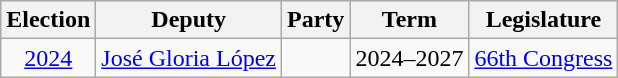<table class="wikitable sortable" style="text-align: center">
<tr>
<th>Election</th>
<th class="unsortable">Deputy</th>
<th class="unsortable">Party</th>
<th class="unsortable">Term</th>
<th class="unsortable">Legislature</th>
</tr>
<tr>
<td><a href='#'>2024</a></td>
<td><a href='#'>José Gloria López</a></td>
<td></td>
<td>2024–2027</td>
<td><a href='#'>66th Congress</a></td>
</tr>
</table>
